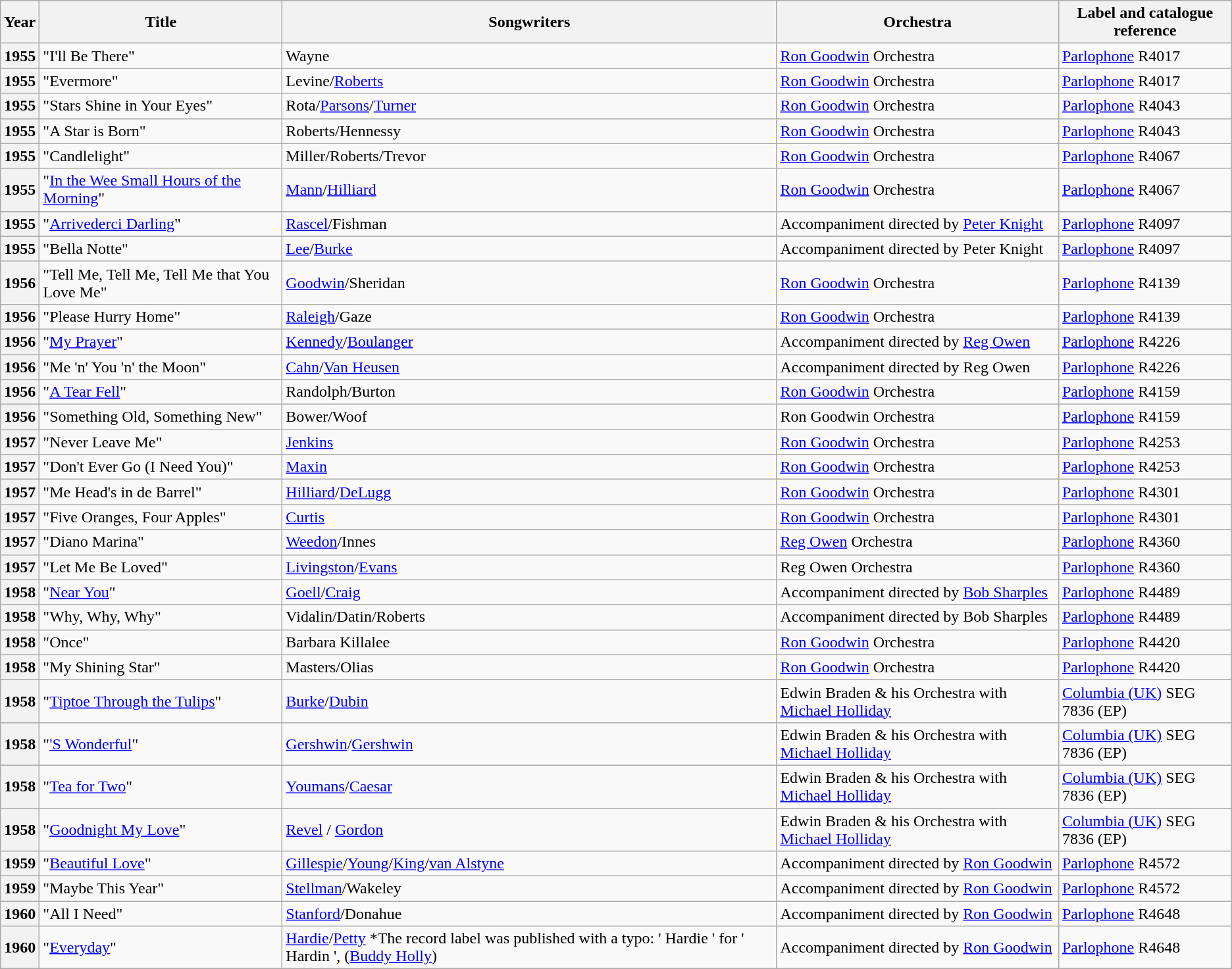<table class="wikitable plainrowheaders sortable">
<tr>
<th scope="col">Year</th>
<th scope="col">Title</th>
<th scope="col">Songwriters</th>
<th scope="col">Orchestra</th>
<th scope="col">Label and catalogue reference</th>
</tr>
<tr>
<th scope = "row">1955</th>
<td>"I'll Be There"</td>
<td>Wayne</td>
<td><a href='#'>Ron Goodwin</a> Orchestra</td>
<td><a href='#'>Parlophone</a> R4017</td>
</tr>
<tr>
<th scope = "row">1955</th>
<td>"Evermore"</td>
<td>Levine/<a href='#'>Roberts</a></td>
<td><a href='#'>Ron Goodwin</a> Orchestra</td>
<td><a href='#'>Parlophone</a> R4017</td>
</tr>
<tr>
<th scope = "row">1955</th>
<td>"Stars Shine in Your Eyes"</td>
<td>Rota/<a href='#'>Parsons</a>/<a href='#'>Turner</a></td>
<td><a href='#'>Ron Goodwin</a> Orchestra</td>
<td><a href='#'>Parlophone</a> R4043</td>
</tr>
<tr>
<th scope = "row">1955</th>
<td>"A Star is Born"</td>
<td>Roberts/Hennessy</td>
<td><a href='#'>Ron Goodwin</a> Orchestra</td>
<td><a href='#'>Parlophone</a> R4043</td>
</tr>
<tr>
<th scope = "row">1955</th>
<td>"Candlelight"</td>
<td>Miller/Roberts/Trevor</td>
<td><a href='#'>Ron Goodwin</a> Orchestra</td>
<td><a href='#'>Parlophone</a> R4067</td>
</tr>
<tr>
<th scope = "row">1955</th>
<td>"<a href='#'>In the Wee Small Hours of the Morning</a>"</td>
<td><a href='#'>Mann</a>/<a href='#'>Hilliard</a></td>
<td><a href='#'>Ron Goodwin</a> Orchestra</td>
<td><a href='#'>Parlophone</a> R4067</td>
</tr>
<tr>
<th scope = "row">1955</th>
<td>"<a href='#'>Arrivederci Darling</a>"</td>
<td><a href='#'>Rascel</a>/Fishman</td>
<td>Accompaniment directed by <a href='#'>Peter Knight</a></td>
<td><a href='#'>Parlophone</a> R4097</td>
</tr>
<tr>
<th scope = "row">1955</th>
<td>"Bella Notte"</td>
<td><a href='#'>Lee</a>/<a href='#'>Burke</a></td>
<td>Accompaniment directed by Peter Knight</td>
<td><a href='#'>Parlophone</a> R4097</td>
</tr>
<tr>
<th scope = "row">1956</th>
<td>"Tell Me, Tell Me, Tell Me that You Love Me"</td>
<td><a href='#'>Goodwin</a>/Sheridan</td>
<td><a href='#'>Ron Goodwin</a> Orchestra</td>
<td><a href='#'>Parlophone</a> R4139</td>
</tr>
<tr>
<th scope = "row">1956</th>
<td>"Please Hurry Home"</td>
<td><a href='#'>Raleigh</a>/Gaze</td>
<td><a href='#'>Ron Goodwin</a> Orchestra</td>
<td><a href='#'>Parlophone</a> R4139</td>
</tr>
<tr>
<th scope = "row">1956</th>
<td>"<a href='#'>My Prayer</a>"</td>
<td><a href='#'>Kennedy</a>/<a href='#'>Boulanger</a></td>
<td>Accompaniment directed by <a href='#'>Reg Owen</a></td>
<td><a href='#'>Parlophone</a> R4226</td>
</tr>
<tr>
<th scope = "row">1956</th>
<td>"Me 'n' You 'n' the Moon"</td>
<td><a href='#'>Cahn</a>/<a href='#'>Van Heusen</a></td>
<td>Accompaniment directed by Reg Owen</td>
<td><a href='#'>Parlophone</a> R4226</td>
</tr>
<tr>
<th scope = "row">1956</th>
<td>"<a href='#'>A Tear Fell</a>"</td>
<td>Randolph/Burton</td>
<td><a href='#'>Ron Goodwin</a> Orchestra</td>
<td><a href='#'>Parlophone</a> R4159</td>
</tr>
<tr>
<th scope = "row">1956</th>
<td>"Something Old, Something New"</td>
<td>Bower/Woof</td>
<td>Ron Goodwin Orchestra</td>
<td><a href='#'>Parlophone</a> R4159</td>
</tr>
<tr>
<th scope = "row">1957</th>
<td>"Never Leave Me"</td>
<td><a href='#'>Jenkins</a></td>
<td><a href='#'>Ron Goodwin</a> Orchestra</td>
<td><a href='#'>Parlophone</a> R4253</td>
</tr>
<tr>
<th scope = "row">1957</th>
<td>"Don't Ever Go (I Need You)"</td>
<td><a href='#'>Maxin</a></td>
<td><a href='#'>Ron Goodwin</a> Orchestra</td>
<td><a href='#'>Parlophone</a> R4253</td>
</tr>
<tr>
<th scope = "row">1957</th>
<td>"Me Head's in de Barrel"</td>
<td><a href='#'>Hilliard</a>/<a href='#'>DeLugg</a></td>
<td><a href='#'>Ron Goodwin</a> Orchestra</td>
<td><a href='#'>Parlophone</a> R4301</td>
</tr>
<tr>
<th scope = "row">1957</th>
<td>"Five Oranges, Four Apples"</td>
<td><a href='#'>Curtis</a></td>
<td><a href='#'>Ron Goodwin</a> Orchestra</td>
<td><a href='#'>Parlophone</a> R4301</td>
</tr>
<tr>
<th scope = "row">1957</th>
<td>"Diano Marina"</td>
<td><a href='#'>Weedon</a>/Innes</td>
<td><a href='#'>Reg Owen</a> Orchestra</td>
<td><a href='#'>Parlophone</a> R4360</td>
</tr>
<tr>
<th scope = "row">1957</th>
<td>"Let Me Be Loved"</td>
<td><a href='#'>Livingston</a>/<a href='#'>Evans</a></td>
<td>Reg Owen Orchestra</td>
<td><a href='#'>Parlophone</a> R4360</td>
</tr>
<tr>
<th scope = "row">1958</th>
<td>"<a href='#'>Near You</a>"</td>
<td><a href='#'>Goell</a>/<a href='#'>Craig</a></td>
<td>Accompaniment directed by <a href='#'>Bob Sharples</a></td>
<td><a href='#'>Parlophone</a> R4489</td>
</tr>
<tr>
<th scope = "row">1958</th>
<td>"Why, Why, Why"</td>
<td>Vidalin/Datin/Roberts</td>
<td>Accompaniment directed by Bob Sharples</td>
<td><a href='#'>Parlophone</a> R4489</td>
</tr>
<tr>
<th scope = "row">1958</th>
<td>"Once"</td>
<td>Barbara Killalee</td>
<td><a href='#'>Ron Goodwin</a> Orchestra</td>
<td><a href='#'>Parlophone</a> R4420</td>
</tr>
<tr>
<th scope = "row">1958</th>
<td>"My Shining Star"</td>
<td>Masters/Olias</td>
<td><a href='#'>Ron Goodwin</a> Orchestra</td>
<td><a href='#'>Parlophone</a> R4420</td>
</tr>
<tr>
<th scope = "row">1958</th>
<td>"<a href='#'>Tiptoe Through the Tulips</a>"</td>
<td><a href='#'>Burke</a>/<a href='#'>Dubin</a></td>
<td>Edwin Braden & his Orchestra with <a href='#'>Michael Holliday</a></td>
<td><a href='#'>Columbia (UK)</a> SEG 7836 (EP)</td>
</tr>
<tr>
<th scope = "row">1958</th>
<td>"<a href='#'>'S Wonderful</a>"</td>
<td><a href='#'>Gershwin</a>/<a href='#'>Gershwin</a></td>
<td>Edwin Braden & his Orchestra with <a href='#'>Michael Holliday</a></td>
<td><a href='#'>Columbia (UK)</a> SEG 7836 (EP)</td>
</tr>
<tr>
<th scope = "row">1958</th>
<td>"<a href='#'>Tea for Two</a>"</td>
<td><a href='#'>Youmans</a>/<a href='#'>Caesar</a></td>
<td>Edwin Braden & his Orchestra with <a href='#'>Michael Holliday</a></td>
<td><a href='#'>Columbia (UK)</a> SEG 7836 (EP)</td>
</tr>
<tr>
<th scope = "row">1958</th>
<td>"<a href='#'>Goodnight My Love</a>"</td>
<td><a href='#'>Revel</a> / <a href='#'>Gordon</a></td>
<td>Edwin Braden & his Orchestra with <a href='#'>Michael Holliday</a></td>
<td><a href='#'>Columbia (UK)</a> SEG 7836 (EP)</td>
</tr>
<tr>
<th scope = "row">1959</th>
<td>"<a href='#'>Beautiful Love</a>"</td>
<td><a href='#'>Gillespie</a>/<a href='#'>Young</a>/<a href='#'>King</a>/<a href='#'>van Alstyne</a></td>
<td>Accompaniment directed by <a href='#'>Ron Goodwin</a></td>
<td><a href='#'>Parlophone</a> R4572</td>
</tr>
<tr>
<th scope = "row">1959</th>
<td>"Maybe This Year"</td>
<td><a href='#'>Stellman</a>/Wakeley</td>
<td>Accompaniment directed by <a href='#'>Ron Goodwin</a></td>
<td><a href='#'>Parlophone</a> R4572</td>
</tr>
<tr>
<th scope = "row">1960</th>
<td>"All I Need"</td>
<td><a href='#'>Stanford</a>/Donahue</td>
<td>Accompaniment directed by <a href='#'>Ron Goodwin</a></td>
<td><a href='#'>Parlophone</a> R4648</td>
</tr>
<tr>
<th scope = "row">1960</th>
<td>"<a href='#'>Everyday</a>"</td>
<td><a href='#'>Hardie</a>/<a href='#'>Petty</a> *The record label was published with a typo: ' Hardie ' for ' Hardin ', (<a href='#'>Buddy Holly</a>)</td>
<td>Accompaniment directed by <a href='#'>Ron Goodwin</a></td>
<td><a href='#'>Parlophone</a> R4648</td>
</tr>
</table>
